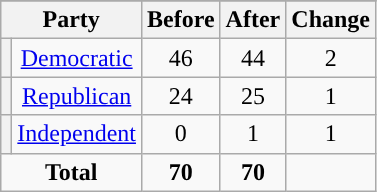<table class="wikitable" style="text-align:center;">
<tr>
</tr>
<tr>
<th colspan=2>Party</th>
<th>Before</th>
<th>After</th>
<th>Change</th>
</tr>
<tr>
<th style="background-color:"></th>
<td><a href='#'>Democratic</a></td>
<td>46</td>
<td>44</td>
<td> 2</td>
</tr>
<tr>
<th style="background-color:"></th>
<td><a href='#'>Republican</a></td>
<td>24</td>
<td>25</td>
<td> 1</td>
</tr>
<tr>
<th style="background-color:"></th>
<td><a href='#'>Independent</a></td>
<td>0</td>
<td>1</td>
<td> 1</td>
</tr>
<tr>
<td colspan=2><strong>Total</strong></td>
<td><strong>70</strong></td>
<td><strong>70</strong></td>
<td></td>
</tr>
</table>
